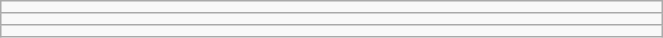<table class="wikitable" style=" font-size:110%" width="35%">
<tr>
<td></td>
</tr>
<tr>
<td></td>
</tr>
<tr>
<td></td>
</tr>
</table>
